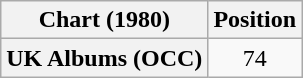<table class="wikitable plainrowheaders" style="text-align:center">
<tr>
<th scope="col">Chart (1980)</th>
<th scope="col">Position</th>
</tr>
<tr>
<th scope="row">UK Albums (OCC)</th>
<td>74</td>
</tr>
</table>
